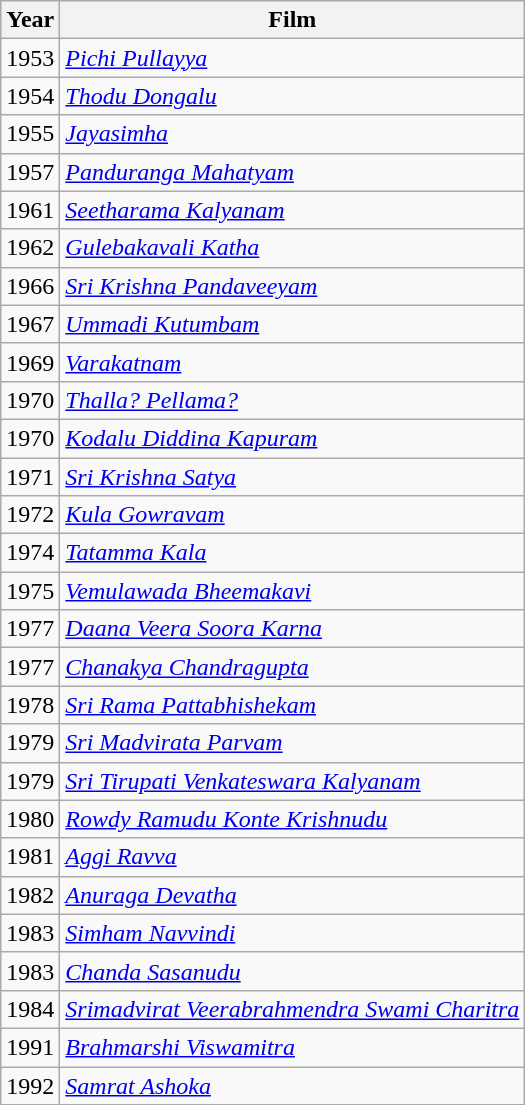<table class="wikitable">
<tr>
<th>Year</th>
<th>Film</th>
</tr>
<tr>
<td>1953</td>
<td><em><a href='#'>Pichi Pullayya</a></em></td>
</tr>
<tr>
<td>1954</td>
<td><em><a href='#'>Thodu Dongalu</a></em></td>
</tr>
<tr>
<td>1955</td>
<td><a href='#'><em>Jayasimha</em></a></td>
</tr>
<tr>
<td>1957</td>
<td><em><a href='#'>Panduranga Mahatyam</a></em></td>
</tr>
<tr>
<td>1961</td>
<td><em><a href='#'>Seetharama Kalyanam</a></em></td>
</tr>
<tr>
<td>1962</td>
<td><em><a href='#'>Gulebakavali Katha</a></em></td>
</tr>
<tr>
<td>1966</td>
<td><em><a href='#'>Sri Krishna Pandaveeyam</a></em></td>
</tr>
<tr>
<td>1967</td>
<td><em><a href='#'>Ummadi Kutumbam</a></em></td>
</tr>
<tr>
<td>1969</td>
<td><em><a href='#'>Varakatnam</a></em></td>
</tr>
<tr>
<td>1970</td>
<td><em><a href='#'>Thalla? Pellama?</a></em></td>
</tr>
<tr>
<td>1970</td>
<td><em><a href='#'>Kodalu Diddina Kapuram</a></em></td>
</tr>
<tr>
<td>1971</td>
<td><em><a href='#'>Sri Krishna Satya</a></em></td>
</tr>
<tr>
<td>1972</td>
<td><em><a href='#'>Kula Gowravam</a></em></td>
</tr>
<tr>
<td>1974</td>
<td><em><a href='#'>Tatamma Kala</a></em></td>
</tr>
<tr>
<td>1975</td>
<td><em><a href='#'>Vemulawada Bheemakavi</a></em></td>
</tr>
<tr>
<td>1977</td>
<td><em><a href='#'>Daana Veera Soora Karna</a></em></td>
</tr>
<tr>
<td>1977</td>
<td><em><a href='#'>Chanakya Chandragupta</a></em></td>
</tr>
<tr>
<td>1978</td>
<td><em><a href='#'>Sri Rama Pattabhishekam</a></em></td>
</tr>
<tr>
<td>1979</td>
<td><em><a href='#'>Sri Madvirata Parvam</a></em></td>
</tr>
<tr>
<td>1979</td>
<td><em><a href='#'>Sri Tirupati Venkateswara Kalyanam</a></em></td>
</tr>
<tr>
<td>1980</td>
<td><em><a href='#'>Rowdy Ramudu Konte Krishnudu</a></em></td>
</tr>
<tr>
<td>1981</td>
<td><em><a href='#'>Aggi Ravva</a></em></td>
</tr>
<tr>
<td>1982</td>
<td><em><a href='#'>Anuraga Devatha</a></em></td>
</tr>
<tr>
<td>1983</td>
<td><em><a href='#'>Simham Navvindi</a></em></td>
</tr>
<tr>
<td>1983</td>
<td><em><a href='#'>Chanda Sasanudu</a></em></td>
</tr>
<tr>
<td>1984</td>
<td><em><a href='#'>Srimadvirat Veerabrahmendra Swami Charitra</a></em></td>
</tr>
<tr>
<td>1991</td>
<td><em><a href='#'>Brahmarshi Viswamitra</a></em></td>
</tr>
<tr>
<td>1992</td>
<td><em><a href='#'>Samrat Ashoka</a></em></td>
</tr>
</table>
